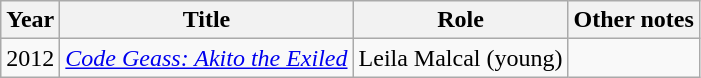<table class="wikitable">
<tr>
<th>Year</th>
<th>Title</th>
<th>Role</th>
<th>Other notes</th>
</tr>
<tr>
<td>2012</td>
<td><em><a href='#'>Code Geass: Akito the Exiled</a></em></td>
<td>Leila Malcal (young)</td>
<td></td>
</tr>
</table>
